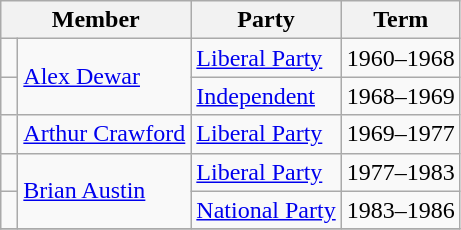<table class="wikitable">
<tr>
<th colspan="2">Member</th>
<th>Party</th>
<th>Term</th>
</tr>
<tr>
<td> </td>
<td rowspan="2"><a href='#'>Alex Dewar</a></td>
<td><a href='#'>Liberal Party</a></td>
<td>1960–1968</td>
</tr>
<tr>
<td> </td>
<td><a href='#'>Independent</a></td>
<td>1968–1969</td>
</tr>
<tr>
<td> </td>
<td><a href='#'>Arthur Crawford</a></td>
<td><a href='#'>Liberal Party</a></td>
<td>1969–1977</td>
</tr>
<tr>
<td> </td>
<td rowspan="2"><a href='#'>Brian Austin</a></td>
<td><a href='#'>Liberal Party</a></td>
<td>1977–1983</td>
</tr>
<tr>
<td> </td>
<td><a href='#'>National Party</a></td>
<td>1983–1986</td>
</tr>
<tr>
</tr>
</table>
